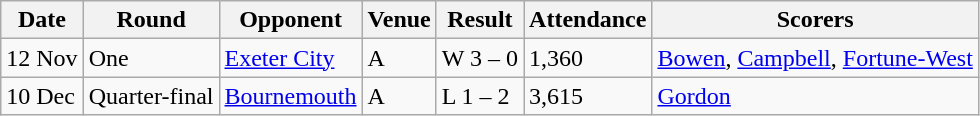<table class="wikitable">
<tr>
<th>Date</th>
<th>Round</th>
<th>Opponent</th>
<th>Venue</th>
<th>Result</th>
<th>Attendance</th>
<th>Scorers</th>
</tr>
<tr>
<td>12 Nov</td>
<td>One</td>
<td><a href='#'>Exeter City</a></td>
<td>A</td>
<td>W 3 – 0</td>
<td>1,360</td>
<td><a href='#'>Bowen</a>, <a href='#'>Campbell</a>, <a href='#'>Fortune-West</a></td>
</tr>
<tr>
<td>10 Dec</td>
<td>Quarter-final</td>
<td><a href='#'>Bournemouth</a></td>
<td>A</td>
<td>L 1 – 2</td>
<td>3,615</td>
<td><a href='#'>Gordon</a></td>
</tr>
</table>
